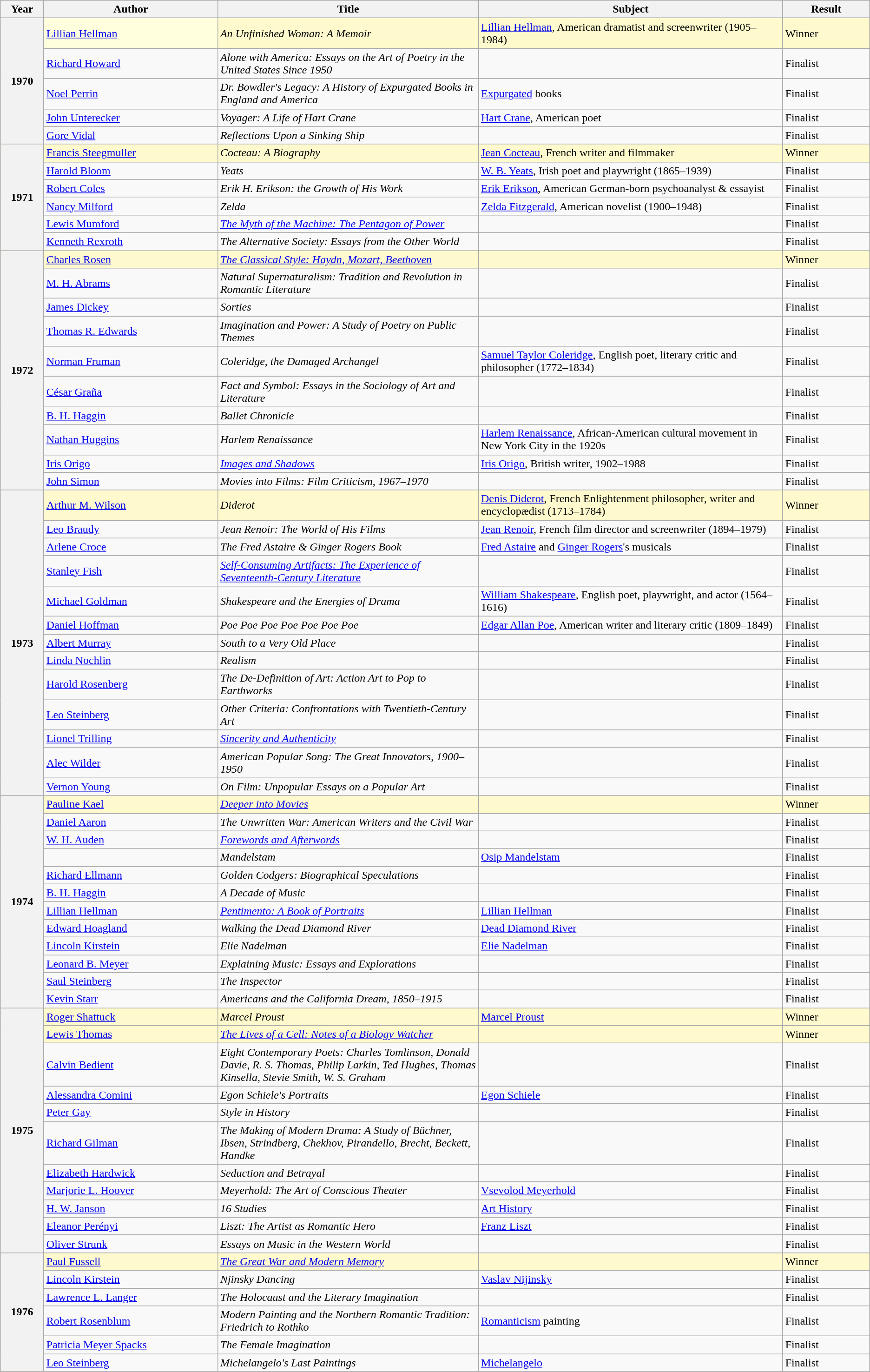<table class="wikitable">
<tr>
<th scope="col" width="5%">Year</th>
<th scope="col" width="20%">Author</th>
<th scope="col" width="30%">Title</th>
<th scope="col" width="35%">Subject</th>
<th scope="col" width="10%">Result</th>
</tr>
<tr style=background:LemonChiffon; color:black>
<th rowspan="5">1970</th>
<td bgcolor="ffffdd"><a href='#'>Lillian Hellman</a></td>
<td><em>An Unfinished Woman: A Memoir</em></td>
<td><a href='#'>Lillian Hellman</a>, American dramatist and screenwriter (1905–1984)</td>
<td>Winner</td>
</tr>
<tr>
<td><a href='#'>Richard Howard</a></td>
<td><em>Alone with America: Essays on the Art of Poetry in the United States Since 1950</em></td>
<td></td>
<td>Finalist</td>
</tr>
<tr>
<td><a href='#'>Noel Perrin</a></td>
<td><em>Dr. Bowdler's Legacy: A History of Expurgated Books in England and America</em></td>
<td><a href='#'>Expurgated</a> books</td>
<td>Finalist</td>
</tr>
<tr>
<td><a href='#'>John Unterecker</a></td>
<td><em>Voyager: A Life of Hart Crane</em></td>
<td><a href='#'>Hart Crane</a>, American poet</td>
<td>Finalist</td>
</tr>
<tr>
<td><a href='#'>Gore Vidal</a></td>
<td><em>Reflections Upon a Sinking Ship</em></td>
<td></td>
<td>Finalist</td>
</tr>
<tr style=background:LemonChiffon; color:black>
<th rowspan="6">1971</th>
<td><a href='#'>Francis Steegmuller</a></td>
<td><em>Cocteau: A Biography</em></td>
<td><a href='#'>Jean Cocteau</a>, French writer and filmmaker</td>
<td>Winner</td>
</tr>
<tr>
<td><a href='#'>Harold Bloom</a></td>
<td><em>Yeats</em></td>
<td><a href='#'>W. B. Yeats</a>, Irish poet and playwright (1865–1939)</td>
<td>Finalist</td>
</tr>
<tr>
<td><a href='#'>Robert Coles</a></td>
<td><em>Erik H. Erikson: the Growth of His Work</em></td>
<td><a href='#'>Erik Erikson</a>, American German-born psychoanalyst & essayist</td>
<td>Finalist</td>
</tr>
<tr>
<td><a href='#'>Nancy Milford</a></td>
<td><em>Zelda</em></td>
<td><a href='#'>Zelda Fitzgerald</a>, American novelist (1900–1948)</td>
<td>Finalist</td>
</tr>
<tr>
<td><a href='#'>Lewis Mumford</a></td>
<td><em><a href='#'>The Myth of the Machine: The Pentagon of Power</a></em></td>
<td></td>
<td>Finalist</td>
</tr>
<tr>
<td><a href='#'>Kenneth Rexroth</a></td>
<td><em>The Alternative Society: Essays from the Other World</em></td>
<td></td>
<td>Finalist</td>
</tr>
<tr style=background:LemonChiffon; color:black>
<th rowspan="10">1972</th>
<td><a href='#'>Charles Rosen</a></td>
<td><em><a href='#'>The Classical Style: Haydn, Mozart, Beethoven</a></em></td>
<td></td>
<td>Winner</td>
</tr>
<tr>
<td><a href='#'>M. H. Abrams</a></td>
<td><em>Natural Supernaturalism: Tradition and Revolution in Romantic Literature</em></td>
<td></td>
<td>Finalist</td>
</tr>
<tr>
<td><a href='#'>James Dickey</a></td>
<td><em>Sorties</em></td>
<td></td>
<td>Finalist</td>
</tr>
<tr>
<td><a href='#'>Thomas R. Edwards</a></td>
<td><em>Imagination and Power: A Study of Poetry on Public Themes</em></td>
<td></td>
<td>Finalist</td>
</tr>
<tr>
<td><a href='#'>Norman Fruman</a></td>
<td><em>Coleridge, the Damaged Archangel</em></td>
<td><a href='#'>Samuel Taylor Coleridge</a>, English poet, literary critic and philosopher (1772–1834)</td>
<td>Finalist</td>
</tr>
<tr>
<td><a href='#'>César Graña</a></td>
<td><em>Fact and Symbol: Essays in the Sociology of Art and Literature</em></td>
<td></td>
<td>Finalist</td>
</tr>
<tr>
<td><a href='#'>B. H. Haggin</a></td>
<td><em>Ballet Chronicle</em></td>
<td></td>
<td>Finalist</td>
</tr>
<tr>
<td><a href='#'>Nathan Huggins</a></td>
<td><em>Harlem Renaissance</em></td>
<td><a href='#'>Harlem Renaissance</a>, African-American cultural movement in New York City in the 1920s</td>
<td>Finalist</td>
</tr>
<tr>
<td><a href='#'>Iris Origo</a></td>
<td><em><a href='#'>Images and Shadows</a></em></td>
<td><a href='#'>Iris Origo</a>, British writer, 1902–1988</td>
<td>Finalist</td>
</tr>
<tr>
<td><a href='#'>John Simon</a></td>
<td><em>Movies into Films: Film Criticism, 1967–1970</em></td>
<td></td>
<td>Finalist</td>
</tr>
<tr style=background:LemonChiffon; color:black>
<th rowspan="13">1973</th>
<td><a href='#'>Arthur M. Wilson</a></td>
<td><em>Diderot</em></td>
<td><a href='#'>Denis Diderot</a>, French Enlightenment philosopher, writer and encyclopædist (1713–1784)</td>
<td>Winner</td>
</tr>
<tr>
<td><a href='#'>Leo Braudy</a></td>
<td><em>Jean Renoir: The World of His Films</em></td>
<td><a href='#'>Jean Renoir</a>, French film director and screenwriter (1894–1979)</td>
<td>Finalist</td>
</tr>
<tr>
<td><a href='#'>Arlene Croce</a></td>
<td><em>The Fred Astaire & Ginger Rogers Book</em></td>
<td><a href='#'>Fred Astaire</a> and <a href='#'>Ginger Rogers</a>'s musicals</td>
<td>Finalist</td>
</tr>
<tr>
<td><a href='#'>Stanley Fish</a></td>
<td><em><a href='#'>Self-Consuming Artifacts: The Experience of Seventeenth-Century Literature</a></em></td>
<td></td>
<td>Finalist</td>
</tr>
<tr>
<td><a href='#'>Michael Goldman</a></td>
<td><em>Shakespeare and the Energies of Drama</em></td>
<td><a href='#'>William Shakespeare</a>, English poet, playwright, and actor (1564–1616)</td>
<td>Finalist</td>
</tr>
<tr>
<td><a href='#'>Daniel Hoffman</a></td>
<td><em>Poe Poe Poe Poe Poe Poe Poe</em></td>
<td><a href='#'>Edgar Allan Poe</a>, American writer and literary critic (1809–1849)</td>
<td>Finalist</td>
</tr>
<tr>
<td><a href='#'>Albert Murray</a></td>
<td><em>South to a Very Old Place</em></td>
<td></td>
<td>Finalist</td>
</tr>
<tr>
<td><a href='#'>Linda Nochlin</a></td>
<td><em>Realism</em></td>
<td></td>
<td>Finalist</td>
</tr>
<tr>
<td><a href='#'>Harold Rosenberg</a></td>
<td><em>The De-Definition of Art: Action Art to Pop to Earthworks</em></td>
<td></td>
<td>Finalist</td>
</tr>
<tr>
<td><a href='#'>Leo Steinberg</a></td>
<td><em>Other Criteria: Confrontations with Twentieth-Century Art</em></td>
<td></td>
<td>Finalist</td>
</tr>
<tr>
<td><a href='#'>Lionel Trilling</a></td>
<td><em><a href='#'>Sincerity and Authenticity</a></em></td>
<td></td>
<td>Finalist</td>
</tr>
<tr>
<td><a href='#'>Alec Wilder</a></td>
<td><em>American Popular Song: The Great Innovators, 1900–1950</em></td>
<td></td>
<td>Finalist</td>
</tr>
<tr>
<td><a href='#'>Vernon Young</a></td>
<td><em>On Film: Unpopular Essays on a Popular Art</em></td>
<td></td>
<td>Finalist</td>
</tr>
<tr style=background:LemonChiffon; color:black>
<th rowspan="12">1974</th>
<td><a href='#'>Pauline Kael</a></td>
<td><em><a href='#'>Deeper into Movies</a></em></td>
<td></td>
<td>Winner</td>
</tr>
<tr>
<td><a href='#'>Daniel Aaron</a></td>
<td><em>The Unwritten War: American Writers and the Civil War</em></td>
<td></td>
<td>Finalist</td>
</tr>
<tr>
<td><a href='#'>W. H. Auden</a></td>
<td><em><a href='#'>Forewords and Afterwords</a></em></td>
<td></td>
<td>Finalist</td>
</tr>
<tr>
<td></td>
<td><em>Mandelstam</em></td>
<td><a href='#'>Osip Mandelstam</a></td>
<td>Finalist</td>
</tr>
<tr>
<td><a href='#'>Richard Ellmann</a></td>
<td><em>Golden Codgers: Biographical Speculations</em></td>
<td></td>
<td>Finalist</td>
</tr>
<tr>
<td><a href='#'>B. H. Haggin</a></td>
<td><em>A Decade of Music</em></td>
<td></td>
<td>Finalist</td>
</tr>
<tr>
<td><a href='#'>Lillian Hellman</a></td>
<td><em><a href='#'>Pentimento: A Book of Portraits</a></em></td>
<td><a href='#'>Lillian Hellman</a></td>
<td>Finalist</td>
</tr>
<tr>
<td><a href='#'>Edward Hoagland</a></td>
<td><em>Walking the Dead Diamond River</em></td>
<td><a href='#'>Dead Diamond River</a></td>
<td>Finalist</td>
</tr>
<tr>
<td><a href='#'>Lincoln Kirstein</a></td>
<td><em>Elie Nadelman</em></td>
<td><a href='#'>Elie Nadelman</a></td>
<td>Finalist</td>
</tr>
<tr>
<td><a href='#'>Leonard B. Meyer</a></td>
<td><em>Explaining Music: Essays and Explorations</em></td>
<td></td>
<td>Finalist</td>
</tr>
<tr>
<td><a href='#'>Saul Steinberg</a></td>
<td><em>The Inspector</em></td>
<td></td>
<td>Finalist</td>
</tr>
<tr>
<td><a href='#'>Kevin Starr</a></td>
<td><em>Americans and the California Dream, 1850–1915</em></td>
<td></td>
<td>Finalist</td>
</tr>
<tr style=background:LemonChiffon; color:black>
<th rowspan="11">1975</th>
<td><a href='#'>Roger Shattuck</a></td>
<td><em>Marcel Proust</em></td>
<td><a href='#'>Marcel Proust</a></td>
<td>Winner</td>
</tr>
<tr style=background:LemonChiffon; color:black>
<td><a href='#'>Lewis Thomas</a></td>
<td><em><a href='#'>The Lives of a Cell: Notes of a Biology Watcher</a></em></td>
<td></td>
<td>Winner</td>
</tr>
<tr>
<td><a href='#'>Calvin Bedient</a></td>
<td><em>Eight Contemporary Poets: Charles Tomlinson, Donald Davie, R. S. Thomas, Philip Larkin, Ted Hughes, Thomas Kinsella, Stevie Smith, W. S. Graham</em></td>
<td></td>
<td>Finalist</td>
</tr>
<tr>
<td><a href='#'>Alessandra Comini</a></td>
<td><em>Egon Schiele's Portraits</em></td>
<td><a href='#'>Egon Schiele</a></td>
<td>Finalist</td>
</tr>
<tr>
<td><a href='#'>Peter Gay</a></td>
<td><em>Style in History</em></td>
<td></td>
<td>Finalist</td>
</tr>
<tr>
<td><a href='#'>Richard Gilman</a></td>
<td><em>The Making of Modern Drama: A Study of Büchner, Ibsen, Strindberg, Chekhov, Pirandello, Brecht, Beckett, Handke</em></td>
<td></td>
<td>Finalist</td>
</tr>
<tr>
<td><a href='#'>Elizabeth Hardwick</a></td>
<td><em>Seduction and Betrayal</em></td>
<td></td>
<td>Finalist</td>
</tr>
<tr>
<td><a href='#'>Marjorie L. Hoover</a></td>
<td><em>Meyerhold: The Art of Conscious Theater</em></td>
<td><a href='#'>Vsevolod Meyerhold</a></td>
<td>Finalist</td>
</tr>
<tr>
<td><a href='#'>H. W. Janson</a></td>
<td><em>16 Studies</em></td>
<td><a href='#'>Art History</a></td>
<td>Finalist</td>
</tr>
<tr>
<td><a href='#'>Eleanor Perényi</a></td>
<td><em>Liszt: The Artist as Romantic Hero</em></td>
<td><a href='#'>Franz Liszt</a></td>
<td>Finalist</td>
</tr>
<tr>
<td><a href='#'>Oliver Strunk</a></td>
<td><em>Essays on Music in the Western World</em></td>
<td></td>
<td>Finalist</td>
</tr>
<tr style=background:LemonChiffon; color:black>
<th rowspan="6">1976</th>
<td><a href='#'>Paul Fussell</a></td>
<td><em><a href='#'>The Great War and Modern Memory</a></em></td>
<td></td>
<td>Winner</td>
</tr>
<tr>
<td><a href='#'>Lincoln Kirstein</a></td>
<td><em>Njinsky Dancing</em></td>
<td><a href='#'>Vaslav Nijinsky</a></td>
<td>Finalist</td>
</tr>
<tr>
<td><a href='#'>Lawrence L. Langer</a></td>
<td><em>The Holocaust and the Literary Imagination</em></td>
<td></td>
<td>Finalist</td>
</tr>
<tr>
<td><a href='#'>Robert Rosenblum</a></td>
<td><em>Modern Painting and the Northern Romantic Tradition: Friedrich to Rothko</em></td>
<td><a href='#'>Romanticism</a> painting</td>
<td>Finalist</td>
</tr>
<tr>
<td><a href='#'>Patricia Meyer Spacks</a></td>
<td><em>The Female Imagination</em></td>
<td></td>
<td>Finalist</td>
</tr>
<tr>
<td><a href='#'>Leo Steinberg</a></td>
<td><em>Michelangelo's Last Paintings</em></td>
<td><a href='#'>Michelangelo</a></td>
<td>Finalist</td>
</tr>
</table>
